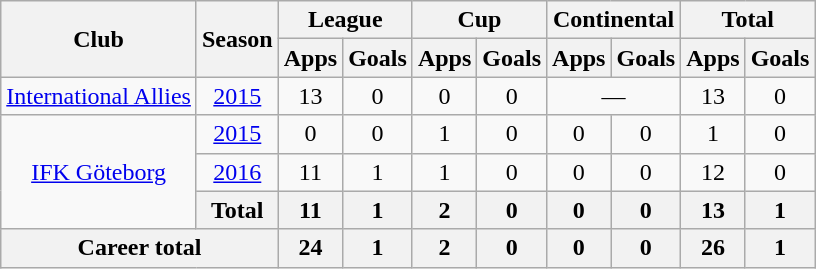<table class="wikitable" style="text-align:center">
<tr>
<th rowspan="2">Club</th>
<th rowspan="2">Season</th>
<th colspan="2">League</th>
<th colspan="2">Cup</th>
<th colspan="2">Continental</th>
<th colspan="2">Total</th>
</tr>
<tr>
<th>Apps</th>
<th>Goals</th>
<th>Apps</th>
<th>Goals</th>
<th>Apps</th>
<th>Goals</th>
<th>Apps</th>
<th>Goals</th>
</tr>
<tr>
<td><a href='#'>International Allies</a></td>
<td><a href='#'>2015</a></td>
<td>13</td>
<td>0</td>
<td>0</td>
<td>0</td>
<td colspan="2">—</td>
<td>13</td>
<td>0</td>
</tr>
<tr>
<td rowspan="3"><a href='#'>IFK Göteborg</a></td>
<td><a href='#'>2015</a></td>
<td>0</td>
<td>0</td>
<td>1</td>
<td>0</td>
<td>0</td>
<td>0</td>
<td>1</td>
<td>0</td>
</tr>
<tr>
<td><a href='#'>2016</a></td>
<td>11</td>
<td>1</td>
<td>1</td>
<td>0</td>
<td>0</td>
<td>0</td>
<td>12</td>
<td>0</td>
</tr>
<tr>
<th>Total</th>
<th>11</th>
<th>1</th>
<th>2</th>
<th>0</th>
<th>0</th>
<th>0</th>
<th>13</th>
<th>1</th>
</tr>
<tr>
<th colspan="2">Career total</th>
<th>24</th>
<th>1</th>
<th>2</th>
<th>0</th>
<th>0</th>
<th>0</th>
<th>26</th>
<th>1</th>
</tr>
</table>
